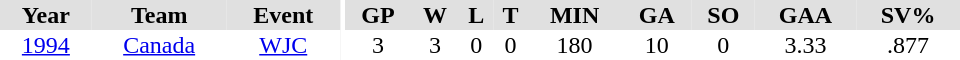<table border="0" cellpadding="1" cellspacing="0" ID="Table3" style="text-align:center; width:40em;">
<tr bgcolor="#e0e0e0">
<th>Year</th>
<th>Team</th>
<th>Event</th>
<th rowspan="99" bgcolor="#ffffff"></th>
<th>GP</th>
<th>W</th>
<th>L</th>
<th>T</th>
<th>MIN</th>
<th>GA</th>
<th>SO</th>
<th>GAA</th>
<th>SV%</th>
</tr>
<tr>
<td><a href='#'>1994</a></td>
<td><a href='#'>Canada</a></td>
<td><a href='#'>WJC</a></td>
<td>3</td>
<td>3</td>
<td>0</td>
<td>0</td>
<td>180</td>
<td>10</td>
<td>0</td>
<td>3.33</td>
<td>.877</td>
</tr>
</table>
